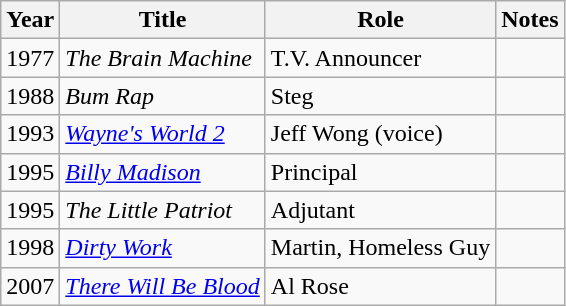<table class="wikitable sortable">
<tr>
<th>Year</th>
<th>Title</th>
<th>Role</th>
<th class="unsortable">Notes</th>
</tr>
<tr>
<td>1977</td>
<td><em>The Brain Machine </em></td>
<td>T.V. Announcer</td>
<td></td>
</tr>
<tr>
<td>1988</td>
<td><em>Bum Rap </em></td>
<td>Steg</td>
<td></td>
</tr>
<tr>
<td>1993</td>
<td><em><a href='#'>Wayne's World 2 </a></em></td>
<td>Jeff Wong (voice)</td>
<td></td>
</tr>
<tr>
<td>1995</td>
<td><em><a href='#'>Billy Madison</a></em></td>
<td>Principal</td>
<td></td>
</tr>
<tr>
<td>1995</td>
<td><em>The Little Patriot</em></td>
<td>Adjutant</td>
<td></td>
</tr>
<tr>
<td>1998</td>
<td><em><a href='#'>Dirty Work</a></em></td>
<td>Martin, Homeless Guy</td>
<td></td>
</tr>
<tr>
<td>2007</td>
<td><em><a href='#'>There Will Be Blood</a></em></td>
<td>Al Rose</td>
<td></td>
</tr>
</table>
